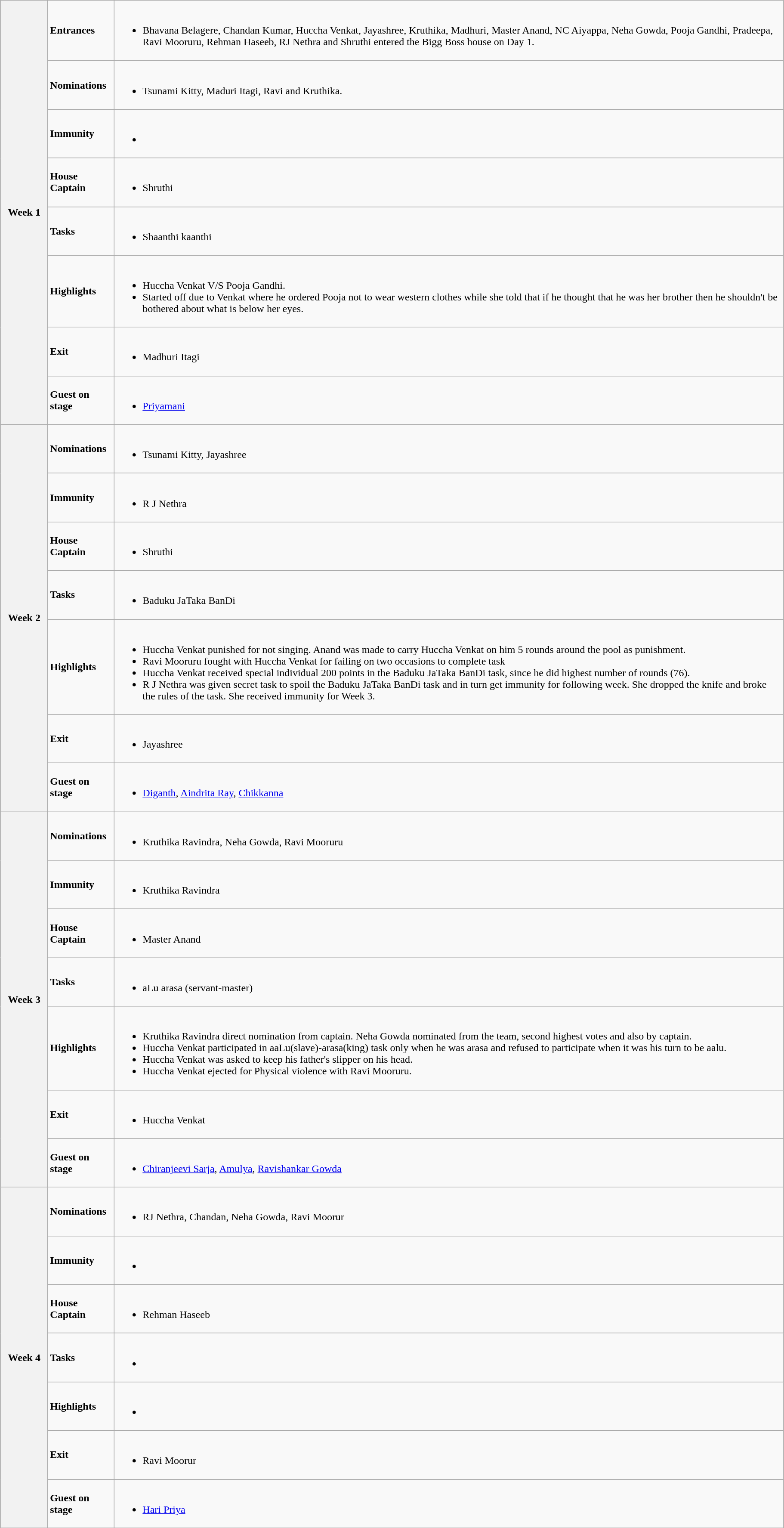<table class="wikitable" style="width: 96%; margin-left: auto; margin-right: auto;">
<tr>
<th rowspan=8 style="width: 6%;"><strong>Week 1</strong></th>
<td><strong>Entrances</strong></td>
<td><br><ul><li>Bhavana Belagere, Chandan Kumar, Huccha Venkat, Jayashree, Kruthika, Madhuri, Master Anand, NC Aiyappa, Neha Gowda, Pooja Gandhi, Pradeepa, Ravi Mooruru, Rehman Haseeb, RJ Nethra and Shruthi entered the Bigg Boss house on Day 1.</li></ul></td>
</tr>
<tr>
<td><strong>Nominations</strong></td>
<td><br><ul><li>Tsunami Kitty, Maduri Itagi, Ravi and Kruthika.</li></ul></td>
</tr>
<tr>
<td><strong>Immunity</strong></td>
<td><br><ul><li></li></ul></td>
</tr>
<tr>
<td><strong>House Captain</strong></td>
<td><br><ul><li>Shruthi</li></ul></td>
</tr>
<tr>
<td><strong>Tasks</strong></td>
<td><br><ul><li>Shaanthi kaanthi</li></ul></td>
</tr>
<tr>
<td><strong>Highlights</strong></td>
<td><br><ul><li>Huccha Venkat V/S Pooja Gandhi.</li><li>Started off due to Venkat where he ordered Pooja not to wear western clothes while she told that if he thought that he was her brother then he shouldn't be bothered about what is below her eyes.</li></ul></td>
</tr>
<tr>
<td><strong>Exit</strong></td>
<td><br><ul><li>Madhuri Itagi</li></ul></td>
</tr>
<tr>
<td><strong>Guest on stage</strong></td>
<td><br><ul><li><a href='#'>Priyamani</a></li></ul></td>
</tr>
<tr>
<th rowspan=7 style="width: 6%;"><strong>Week 2</strong></th>
<td><strong>Nominations</strong></td>
<td><br><ul><li>Tsunami Kitty, Jayashree</li></ul></td>
</tr>
<tr>
<td><strong>Immunity</strong></td>
<td><br><ul><li>R J Nethra</li></ul></td>
</tr>
<tr>
<td><strong>House Captain</strong></td>
<td><br><ul><li>Shruthi</li></ul></td>
</tr>
<tr>
<td><strong>Tasks</strong></td>
<td><br><ul><li>Baduku JaTaka BanDi</li></ul></td>
</tr>
<tr>
<td><strong>Highlights</strong></td>
<td><br><ul><li>Huccha Venkat punished for not singing. Anand was made to carry Huccha Venkat on him 5 rounds around the pool as punishment.</li><li>Ravi Mooruru fought with Huccha Venkat for failing on two occasions to complete task</li><li>Huccha Venkat received special individual 200 points in the Baduku JaTaka BanDi task, since he did highest number of rounds (76).</li><li>R J Nethra was given secret task to spoil the Baduku JaTaka BanDi task and in turn get immunity for following week. She dropped the knife and broke the rules of the task. She received immunity for Week 3.</li></ul></td>
</tr>
<tr>
<td><strong>Exit</strong></td>
<td><br><ul><li>Jayashree</li></ul></td>
</tr>
<tr>
<td><strong>Guest on stage</strong></td>
<td><br><ul><li><a href='#'>Diganth</a>, <a href='#'>Aindrita Ray</a>, <a href='#'>Chikkanna</a></li></ul></td>
</tr>
<tr>
<th rowspan=7 style="width: 6%;"><strong>Week 3</strong></th>
<td><strong>Nominations</strong></td>
<td><br><ul><li>Kruthika Ravindra, Neha Gowda, Ravi Mooruru</li></ul></td>
</tr>
<tr>
<td><strong>Immunity</strong></td>
<td><br><ul><li>Kruthika Ravindra</li></ul></td>
</tr>
<tr>
<td><strong>House Captain</strong></td>
<td><br><ul><li>Master Anand</li></ul></td>
</tr>
<tr>
<td><strong>Tasks</strong></td>
<td><br><ul><li>aLu arasa (servant-master)</li></ul></td>
</tr>
<tr>
<td><strong>Highlights</strong></td>
<td><br><ul><li>Kruthika Ravindra direct nomination from captain. Neha Gowda nominated from the team, second highest votes and also by captain.</li><li>Huccha Venkat participated in aaLu(slave)-arasa(king) task only when he was arasa and refused to participate when it was his turn to be aalu.</li><li>Huccha Venkat was asked to keep his father's slipper on his head.</li><li>Huccha Venkat ejected for Physical violence with Ravi Mooruru.</li></ul></td>
</tr>
<tr>
<td><strong>Exit</strong></td>
<td><br><ul><li>Huccha Venkat</li></ul></td>
</tr>
<tr>
<td><strong>Guest on stage</strong></td>
<td><br><ul><li><a href='#'>Chiranjeevi Sarja</a>, <a href='#'>Amulya</a>, <a href='#'>Ravishankar Gowda</a></li></ul></td>
</tr>
<tr>
<th rowspan=7 style="width: 6%;"><strong>Week 4</strong></th>
<td><strong>Nominations</strong></td>
<td><br><ul><li>RJ Nethra, Chandan, Neha Gowda, Ravi Moorur</li></ul></td>
</tr>
<tr>
<td><strong>Immunity</strong></td>
<td><br><ul><li></li></ul></td>
</tr>
<tr>
<td><strong>House Captain</strong></td>
<td><br><ul><li>Rehman Haseeb</li></ul></td>
</tr>
<tr>
<td><strong>Tasks</strong></td>
<td><br><ul><li></li></ul></td>
</tr>
<tr>
<td><strong>Highlights</strong></td>
<td><br><ul><li></li></ul></td>
</tr>
<tr>
<td><strong>Exit</strong></td>
<td><br><ul><li>Ravi Moorur</li></ul></td>
</tr>
<tr>
<td><strong>Guest on stage</strong></td>
<td><br><ul><li><a href='#'>Hari Priya</a></li></ul></td>
</tr>
</table>
